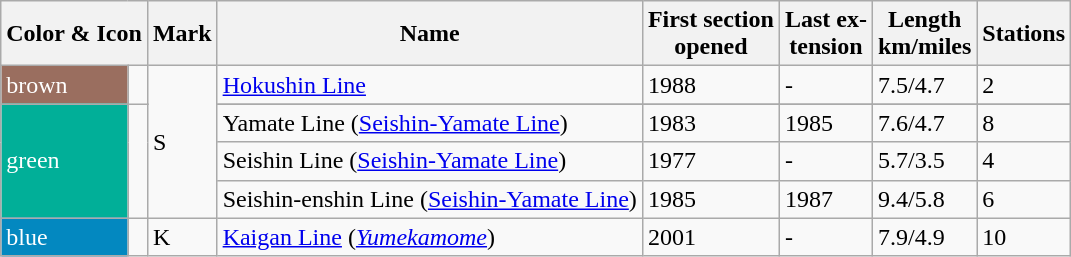<table class="wikitable">
<tr>
<th colspan=2>Color & Icon</th>
<th>Mark</th>
<th>Name</th>
<th>First section<br>opened</th>
<th>Last ex-<br>tension</th>
<th>Length<br>km/miles</th>
<th>Stations</th>
</tr>
<tr>
<td style="background:#9A6E5F; color:white;">brown</td>
<td></td>
<td rowspan=5>S</td>
<td style="text-align:left;"><a href='#'>Hokushin Line</a></td>
<td>1988</td>
<td>-</td>
<td>7.5/4.7</td>
<td>2</td>
</tr>
<tr>
<td rowspan=4 style="background:#01af98; color:white;">green</td>
<td rowspan=4></td>
</tr>
<tr>
<td style="text-align:left;">Yamate Line (<a href='#'>Seishin-Yamate Line</a>)</td>
<td>1983</td>
<td>1985</td>
<td>7.6/4.7</td>
<td>8</td>
</tr>
<tr>
<td style="text-align:left;">Seishin Line (<a href='#'>Seishin-Yamate Line</a>)</td>
<td>1977</td>
<td>-</td>
<td>5.7/3.5</td>
<td>4</td>
</tr>
<tr>
<td style="text-align:left;">Seishin-enshin Line (<a href='#'>Seishin-Yamate Line</a>)</td>
<td>1985</td>
<td>1987</td>
<td>9.4/5.8</td>
<td>6</td>
</tr>
<tr>
<td style="background:#0388c0; color:white;">blue</td>
<td></td>
<td>K</td>
<td style="text-align:left;"><a href='#'>Kaigan Line</a> (<em><a href='#'>Yumekamome</a></em>)</td>
<td>2001</td>
<td>-</td>
<td>7.9/4.9</td>
<td>10</td>
</tr>
</table>
